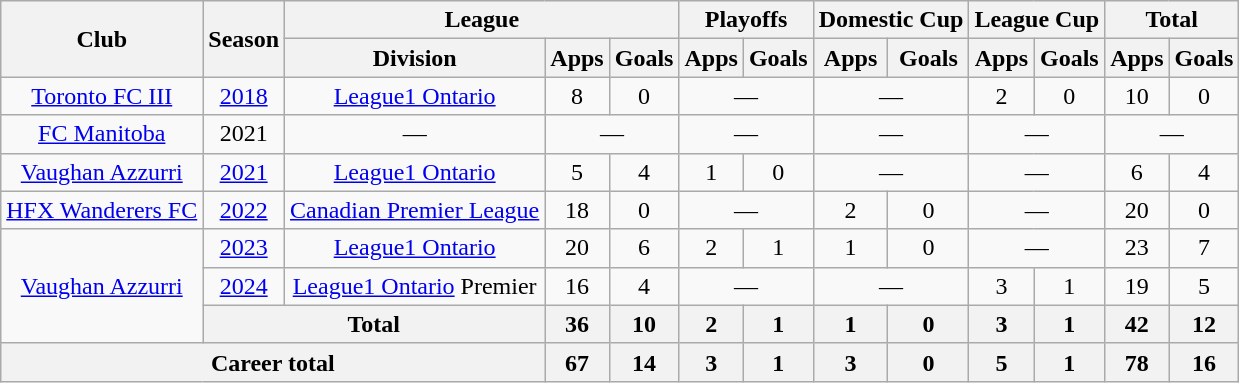<table class=wikitable style="text-align: center;">
<tr>
<th rowspan=2>Club</th>
<th rowspan=2>Season</th>
<th colspan=3>League</th>
<th colspan=2>Playoffs</th>
<th colspan=2>Domestic Cup</th>
<th colspan=2>League Cup</th>
<th colspan=2>Total</th>
</tr>
<tr>
<th>Division</th>
<th>Apps</th>
<th>Goals</th>
<th>Apps</th>
<th>Goals</th>
<th>Apps</th>
<th>Goals</th>
<th>Apps</th>
<th>Goals</th>
<th>Apps</th>
<th>Goals</th>
</tr>
<tr>
<td><a href='#'>Toronto FC III</a></td>
<td><a href='#'>2018</a></td>
<td><a href='#'>League1 Ontario</a></td>
<td>8</td>
<td>0</td>
<td colspan=2>—</td>
<td colspan=2>—</td>
<td>2</td>
<td>0</td>
<td>10</td>
<td>0</td>
</tr>
<tr>
<td><a href='#'>FC Manitoba</a></td>
<td>2021</td>
<td>—</td>
<td colspan=2>—</td>
<td colspan=2>—</td>
<td colspan=2>—</td>
<td colspan=2>—</td>
<td colspan=2>—</td>
</tr>
<tr>
<td><a href='#'>Vaughan Azzurri</a></td>
<td><a href='#'>2021</a></td>
<td><a href='#'>League1 Ontario</a></td>
<td>5</td>
<td>4</td>
<td>1</td>
<td>0</td>
<td colspan=2>—</td>
<td colspan=2>—</td>
<td>6</td>
<td>4</td>
</tr>
<tr>
<td><a href='#'>HFX Wanderers FC</a></td>
<td><a href='#'>2022</a></td>
<td><a href='#'>Canadian Premier League</a></td>
<td>18</td>
<td>0</td>
<td colspan=2>—</td>
<td>2</td>
<td>0</td>
<td colspan=2>—</td>
<td>20</td>
<td>0</td>
</tr>
<tr>
<td rowspan=3><a href='#'>Vaughan Azzurri</a></td>
<td><a href='#'>2023</a></td>
<td><a href='#'>League1 Ontario</a></td>
<td>20</td>
<td>6</td>
<td>2</td>
<td>1</td>
<td>1</td>
<td>0</td>
<td colspan=2>—</td>
<td>23</td>
<td>7</td>
</tr>
<tr>
<td><a href='#'>2024</a></td>
<td><a href='#'>League1 Ontario</a> Premier</td>
<td>16</td>
<td>4</td>
<td colspan=2>—</td>
<td colspan=2>—</td>
<td>3</td>
<td>1</td>
<td>19</td>
<td>5</td>
</tr>
<tr>
<th colspan="2">Total</th>
<th>36</th>
<th>10</th>
<th>2</th>
<th>1</th>
<th>1</th>
<th>0</th>
<th>3</th>
<th>1</th>
<th>42</th>
<th>12</th>
</tr>
<tr>
<th colspan=3>Career total</th>
<th>67</th>
<th>14</th>
<th>3</th>
<th>1</th>
<th>3</th>
<th>0</th>
<th>5</th>
<th>1</th>
<th>78</th>
<th>16</th>
</tr>
</table>
